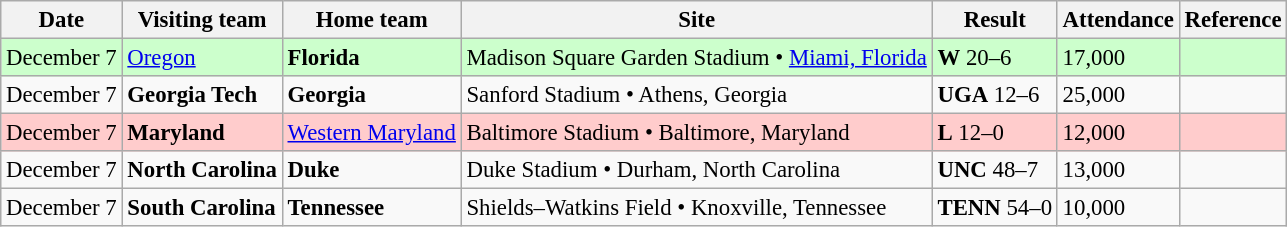<table class="wikitable" style="font-size:95%;">
<tr>
<th>Date</th>
<th>Visiting team</th>
<th>Home team</th>
<th>Site</th>
<th>Result</th>
<th>Attendance</th>
<th class="unsortable">Reference</th>
</tr>
<tr bgcolor=ccffcc>
<td>December 7</td>
<td><a href='#'>Oregon</a></td>
<td><strong>Florida</strong></td>
<td>Madison Square Garden Stadium • <a href='#'>Miami, Florida</a></td>
<td><strong>W</strong> 20–6</td>
<td>17,000</td>
<td></td>
</tr>
<tr bgcolor=>
<td>December 7</td>
<td><strong>Georgia Tech</strong></td>
<td><strong>Georgia</strong></td>
<td>Sanford Stadium • Athens, Georgia</td>
<td><strong>UGA</strong> 12–6</td>
<td>25,000</td>
<td></td>
</tr>
<tr bgcolor=ffcccc>
<td>December 7</td>
<td><strong>Maryland</strong></td>
<td><a href='#'>Western Maryland</a></td>
<td>Baltimore Stadium • Baltimore, Maryland</td>
<td><strong>L</strong> 12–0</td>
<td>12,000</td>
<td></td>
</tr>
<tr bgcolor=>
<td>December 7</td>
<td><strong>North Carolina</strong></td>
<td><strong>Duke</strong></td>
<td>Duke Stadium • Durham, North Carolina</td>
<td><strong>UNC</strong> 48–7</td>
<td>13,000</td>
<td></td>
</tr>
<tr bgcolor=>
<td>December 7</td>
<td><strong>South Carolina</strong></td>
<td><strong>Tennessee</strong></td>
<td>Shields–Watkins Field • Knoxville, Tennessee</td>
<td><strong>TENN</strong> 54–0</td>
<td>10,000</td>
<td></td>
</tr>
</table>
